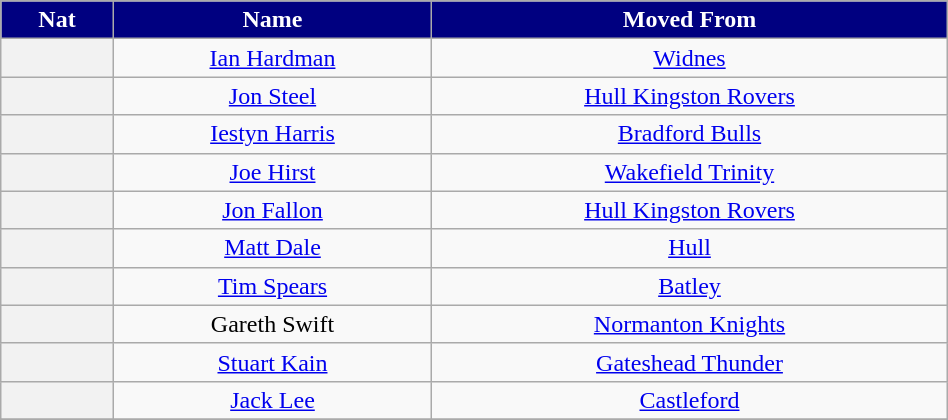<table class="wikitable" style=text-align:center; width=50%>
<tr>
<th scope=col style="background:navy; color:white">Nat</th>
<th scope=col style="background:navy; color:white">Name</th>
<th scope=col style="background:navy; color:white;">Moved From</th>
</tr>
<tr>
<th scope=row></th>
<td><a href='#'>Ian Hardman</a></td>
<td><a href='#'>Widnes</a></td>
</tr>
<tr>
<th scope=row></th>
<td><a href='#'>Jon Steel</a></td>
<td><a href='#'>Hull Kingston Rovers</a></td>
</tr>
<tr>
<th scope=row></th>
<td><a href='#'>Iestyn Harris</a></td>
<td><a href='#'>Bradford Bulls</a></td>
</tr>
<tr>
<th scope=row></th>
<td><a href='#'>Joe Hirst</a></td>
<td><a href='#'>Wakefield Trinity</a></td>
</tr>
<tr>
<th scope=row></th>
<td><a href='#'>Jon Fallon</a></td>
<td><a href='#'>Hull Kingston Rovers</a></td>
</tr>
<tr>
<th scope=row></th>
<td><a href='#'>Matt Dale</a></td>
<td><a href='#'>Hull</a></td>
</tr>
<tr>
<th scope=row></th>
<td><a href='#'>Tim Spears</a></td>
<td><a href='#'>Batley</a></td>
</tr>
<tr>
<th scope=row></th>
<td>Gareth Swift</td>
<td><a href='#'>Normanton Knights</a></td>
</tr>
<tr>
<th scope=row></th>
<td><a href='#'>Stuart Kain</a></td>
<td><a href='#'>Gateshead Thunder</a></td>
</tr>
<tr>
<th scope=row></th>
<td><a href='#'>Jack Lee</a></td>
<td><a href='#'>Castleford</a></td>
</tr>
<tr>
</tr>
</table>
